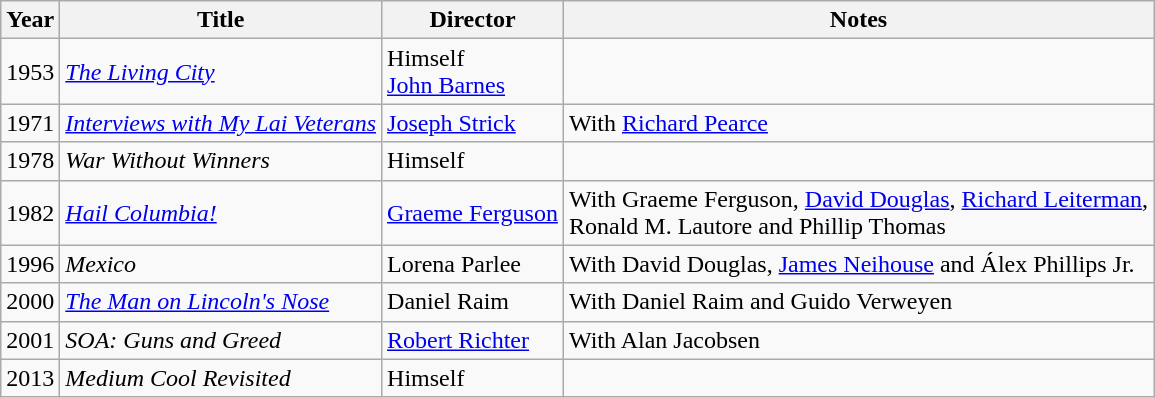<table class="wikitable">
<tr>
<th>Year</th>
<th>Title</th>
<th>Director</th>
<th>Notes</th>
</tr>
<tr>
<td>1953</td>
<td><em><a href='#'>The Living City</a></em></td>
<td>Himself<br><a href='#'>John Barnes</a></td>
<td></td>
</tr>
<tr>
<td>1971</td>
<td><em><a href='#'>Interviews with My Lai Veterans</a></em></td>
<td><a href='#'>Joseph Strick</a></td>
<td>With <a href='#'>Richard Pearce</a></td>
</tr>
<tr>
<td>1978</td>
<td><em>War Without Winners</em></td>
<td>Himself</td>
<td></td>
</tr>
<tr>
<td>1982</td>
<td><em><a href='#'>Hail Columbia!</a></em></td>
<td><a href='#'>Graeme Ferguson</a></td>
<td>With Graeme Ferguson, <a href='#'>David Douglas</a>, <a href='#'>Richard Leiterman</a>,<br>Ronald M. Lautore and Phillip Thomas</td>
</tr>
<tr>
<td>1996</td>
<td><em>Mexico</em></td>
<td>Lorena Parlee</td>
<td>With David Douglas, <a href='#'>James Neihouse</a> and Álex Phillips Jr.</td>
</tr>
<tr>
<td>2000</td>
<td><em><a href='#'>The Man on Lincoln's Nose</a></em></td>
<td>Daniel Raim</td>
<td>With Daniel Raim and Guido Verweyen</td>
</tr>
<tr>
<td>2001</td>
<td><em>SOA: Guns and Greed</em></td>
<td><a href='#'>Robert Richter</a></td>
<td>With Alan Jacobsen</td>
</tr>
<tr>
<td>2013</td>
<td><em>Medium Cool Revisited</em></td>
<td>Himself</td>
<td></td>
</tr>
</table>
